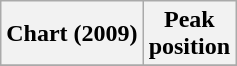<table class="wikitable plainrowheaders">
<tr>
<th>Chart (2009)</th>
<th>Peak<br>position</th>
</tr>
<tr>
</tr>
</table>
